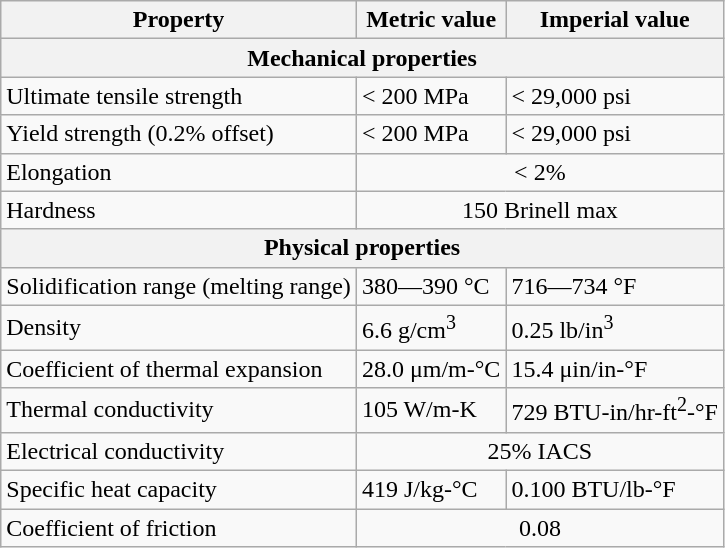<table class="wikitable">
<tr>
<th>Property</th>
<th>Metric value</th>
<th>Imperial value</th>
</tr>
<tr>
<th colspan=3>Mechanical properties</th>
</tr>
<tr>
<td>Ultimate tensile strength</td>
<td>< 200 MPa</td>
<td>< 29,000 psi</td>
</tr>
<tr>
<td>Yield strength (0.2% offset)</td>
<td>< 200 MPa</td>
<td>< 29,000 psi</td>
</tr>
<tr>
<td>Elongation</td>
<td colspan=2 align="center">< 2%</td>
</tr>
<tr>
<td>Hardness</td>
<td colspan=2 align="center">150 Brinell max</td>
</tr>
<tr>
<th colspan=3>Physical properties</th>
</tr>
<tr>
<td>Solidification range (melting range)</td>
<td>380—390 °C</td>
<td>716—734 °F</td>
</tr>
<tr>
<td>Density</td>
<td>6.6 g/cm<sup>3</sup></td>
<td>0.25 lb/in<sup>3</sup></td>
</tr>
<tr>
<td>Coefficient of thermal expansion</td>
<td>28.0 μm/m-°C</td>
<td>15.4 μin/in-°F</td>
</tr>
<tr>
<td>Thermal conductivity</td>
<td>105 W/m-K</td>
<td>729 BTU-in/hr-ft<sup>2</sup>-°F</td>
</tr>
<tr>
<td>Electrical conductivity</td>
<td colspan=2 align="center">25% IACS</td>
</tr>
<tr>
<td>Specific heat capacity</td>
<td>419 J/kg-°C</td>
<td>0.100 BTU/lb-°F</td>
</tr>
<tr>
<td>Coefficient of friction</td>
<td colspan=2 align="center">0.08</td>
</tr>
</table>
